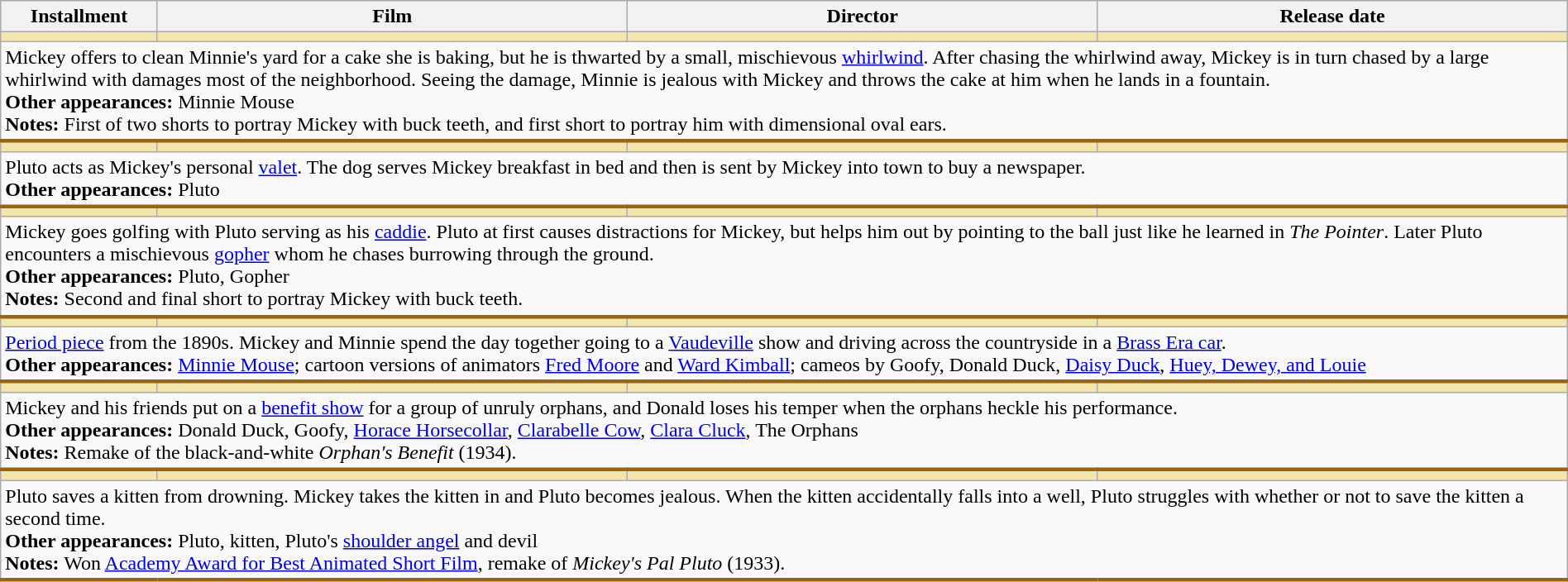<table class="wikitable sortable" width="100%">
<tr>
<th width="10%">Installment</th>
<th width="30%">Film</th>
<th width="30%">Director</th>
<th width="30%">Release date</th>
</tr>
<tr>
<td style="background-color: #F3E5AB"></td>
<td style="background-color: #F3E5AB"></td>
<td style="background-color: #F3E5AB"></td>
<td style="background-color: #F3E5AB"></td>
</tr>
<tr class="expand-child" style="border-bottom: 3px solid #996515;">
<td colspan="4">Mickey offers to clean Minnie's yard for a cake she is baking, but he is thwarted by a small, mischievous <a href='#'>whirlwind</a>. After chasing the whirlwind away, Mickey is in turn chased by a large whirlwind with damages most of the neighborhood. Seeing the damage, Minnie is jealous with Mickey and throws the cake at him when he lands in a fountain.<br><strong>Other appearances:</strong> Minnie Mouse<br><strong>Notes:</strong> First of two shorts to portray Mickey with buck teeth, and first short to portray him with dimensional oval ears.</td>
</tr>
<tr>
<td style="background-color: #F3E5AB"></td>
<td style="background-color: #F3E5AB"></td>
<td style="background-color: #F3E5AB"></td>
<td style="background-color: #F3E5AB"></td>
</tr>
<tr class="expand-child" style="border-bottom: 3px solid #996515;">
<td colspan="4">Pluto acts as Mickey's personal <a href='#'>valet</a>. The dog serves Mickey breakfast in bed and then is sent by Mickey into town to buy a newspaper.<br><strong>Other appearances:</strong> Pluto</td>
</tr>
<tr>
<td style="background-color: #F3E5AB"></td>
<td style="background-color: #F3E5AB"></td>
<td style="background-color: #F3E5AB"></td>
<td style="background-color: #F3E5AB"></td>
</tr>
<tr class="expand-child" style="border-bottom: 3px solid #996515;">
<td colspan="4">Mickey goes golfing with Pluto serving as his <a href='#'>caddie</a>. Pluto at first causes distractions for Mickey, but helps him out by pointing to the ball just like he learned in <em>The Pointer</em>. Later Pluto encounters a mischievous <a href='#'>gopher</a> whom he chases burrowing through the ground.<br><strong>Other appearances:</strong> Pluto, Gopher<br><strong>Notes:</strong> Second and final short to portray Mickey with buck teeth.</td>
</tr>
<tr>
<td style="background-color: #F3E5AB"></td>
<td style="background-color: #F3E5AB"></td>
<td style="background-color: #F3E5AB"></td>
<td style="background-color: #F3E5AB"></td>
</tr>
<tr class="expand-child" style="border-bottom: 3px solid #996515;">
<td colspan="4"><a href='#'>Period piece</a> from the 1890s. Mickey and Minnie spend the day together going to a <a href='#'>Vaudeville</a> show and driving across the countryside in a <a href='#'>Brass Era car</a>.<br><strong>Other appearances:</strong> <a href='#'>Minnie Mouse</a>; cartoon versions of animators <a href='#'>Fred Moore</a> and <a href='#'>Ward Kimball</a>; cameos by Goofy, Donald Duck, <a href='#'>Daisy Duck</a>, <a href='#'>Huey, Dewey, and Louie</a></td>
</tr>
<tr>
<td style="background-color: #F3E5AB"></td>
<td style="background-color: #F3E5AB"></td>
<td style="background-color: #F3E5AB"></td>
<td style="background-color: #F3E5AB"></td>
</tr>
<tr class="expand-child" style="border-bottom: 3px solid #996515;">
<td colspan="4">Mickey and his friends put on a <a href='#'>benefit show</a> for a group of unruly orphans, and Donald loses his temper when the orphans heckle his performance.<br><strong>Other appearances:</strong> Donald Duck, Goofy, <a href='#'>Horace Horsecollar</a>, <a href='#'>Clarabelle Cow</a>, <a href='#'>Clara Cluck</a>, The Orphans<br><strong>Notes:</strong> Remake of the black-and-white <em>Orphan's Benefit</em> (1934).</td>
</tr>
<tr>
<td style="background-color: #F3E5AB"></td>
<td style="background-color: #F3E5AB"></td>
<td style="background-color: #F3E5AB"></td>
<td style="background-color: #F3E5AB"></td>
</tr>
<tr class="expand-child" style="border-bottom: 3px solid #996515;">
<td colspan="4">Pluto saves a kitten from drowning. Mickey takes the kitten in and Pluto becomes jealous. When the kitten accidentally falls into a well, Pluto struggles with whether or not to save the kitten a second time.<br><strong>Other appearances:</strong> Pluto, kitten, Pluto's <a href='#'>shoulder angel</a> and devil<br><strong>Notes:</strong> Won <a href='#'>Academy Award for Best Animated Short Film</a>, remake of <em>Mickey's Pal Pluto</em> (1933).</td>
</tr>
</table>
